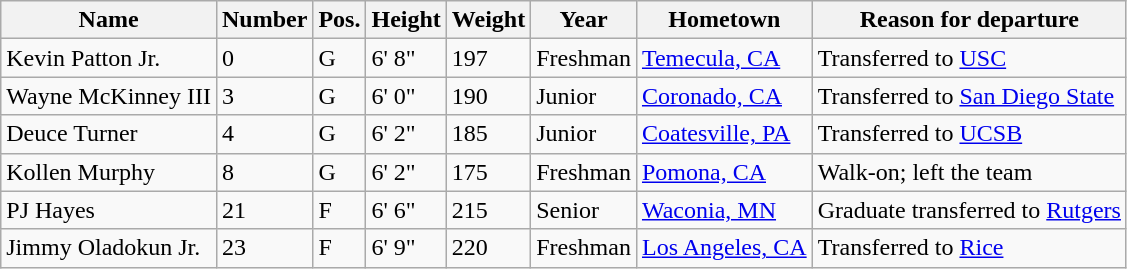<table class="wikitable sortable" border="1">
<tr>
<th>Name</th>
<th>Number</th>
<th>Pos.</th>
<th>Height</th>
<th>Weight</th>
<th>Year</th>
<th>Hometown</th>
<th class="unsortable">Reason for departure</th>
</tr>
<tr>
<td>Kevin Patton Jr.</td>
<td>0</td>
<td>G</td>
<td>6' 8"</td>
<td>197</td>
<td>Freshman</td>
<td><a href='#'>Temecula, CA</a></td>
<td>Transferred to <a href='#'>USC</a></td>
</tr>
<tr>
<td>Wayne McKinney III</td>
<td>3</td>
<td>G</td>
<td>6' 0"</td>
<td>190</td>
<td>Junior</td>
<td><a href='#'>Coronado, CA</a></td>
<td>Transferred to <a href='#'>San Diego State</a></td>
</tr>
<tr>
<td>Deuce Turner</td>
<td>4</td>
<td>G</td>
<td>6' 2"</td>
<td>185</td>
<td>Junior</td>
<td><a href='#'>Coatesville, PA</a></td>
<td>Transferred to <a href='#'>UCSB</a></td>
</tr>
<tr>
<td>Kollen Murphy</td>
<td>8</td>
<td>G</td>
<td>6' 2"</td>
<td>175</td>
<td>Freshman</td>
<td><a href='#'>Pomona, CA</a></td>
<td>Walk-on; left the team</td>
</tr>
<tr>
<td>PJ Hayes</td>
<td>21</td>
<td>F</td>
<td>6' 6"</td>
<td>215</td>
<td>Senior</td>
<td><a href='#'>Waconia, MN</a></td>
<td>Graduate transferred to <a href='#'>Rutgers</a></td>
</tr>
<tr>
<td>Jimmy Oladokun Jr.</td>
<td>23</td>
<td>F</td>
<td>6' 9"</td>
<td>220</td>
<td>Freshman</td>
<td><a href='#'>Los Angeles, CA</a></td>
<td>Transferred to <a href='#'>Rice</a></td>
</tr>
</table>
